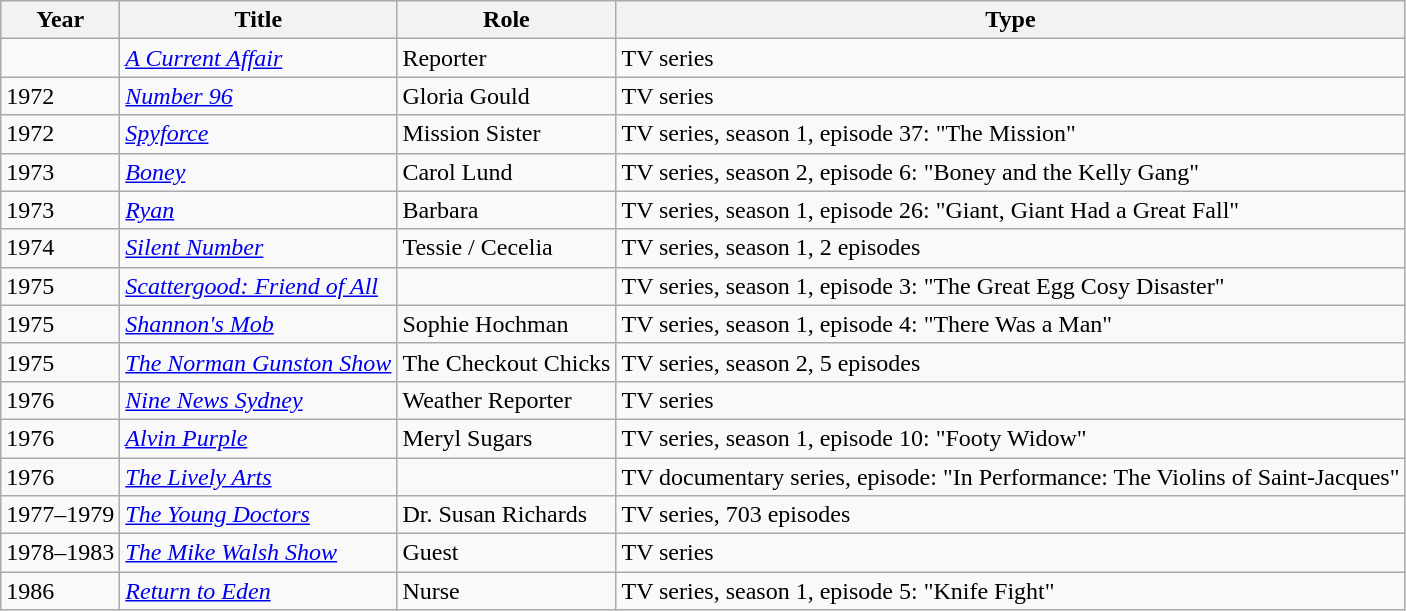<table class="wikitable">
<tr>
<th>Year</th>
<th>Title</th>
<th>Role</th>
<th>Type</th>
</tr>
<tr>
<td></td>
<td><em><a href='#'>A Current Affair</a></em></td>
<td>Reporter</td>
<td>TV series</td>
</tr>
<tr>
<td>1972</td>
<td><em><a href='#'>Number 96</a></em></td>
<td>Gloria Gould</td>
<td>TV series</td>
</tr>
<tr>
<td>1972</td>
<td><em><a href='#'>Spyforce</a></em></td>
<td>Mission Sister</td>
<td>TV series, season 1, episode 37: "The Mission"</td>
</tr>
<tr>
<td>1973</td>
<td><em><a href='#'>Boney</a></em></td>
<td>Carol Lund</td>
<td>TV series, season 2, episode 6: "Boney and the Kelly Gang"</td>
</tr>
<tr>
<td>1973</td>
<td><em><a href='#'>Ryan</a></em></td>
<td>Barbara</td>
<td>TV series, season 1, episode 26: "Giant, Giant Had a Great Fall"</td>
</tr>
<tr>
<td>1974</td>
<td><em><a href='#'>Silent Number</a></em></td>
<td>Tessie / Cecelia</td>
<td>TV series, season 1, 2 episodes</td>
</tr>
<tr>
<td>1975</td>
<td><em><a href='#'>Scattergood: Friend of All</a></em></td>
<td></td>
<td>TV series, season 1, episode 3: "The Great Egg Cosy Disaster"</td>
</tr>
<tr>
<td>1975</td>
<td><em><a href='#'>Shannon's Mob</a></em></td>
<td>Sophie Hochman</td>
<td>TV series, season 1, episode 4: "There Was a Man"</td>
</tr>
<tr>
<td>1975</td>
<td><em><a href='#'>The Norman Gunston Show</a></em></td>
<td>The Checkout Chicks</td>
<td>TV series, season 2, 5 episodes</td>
</tr>
<tr>
<td>1976</td>
<td><em><a href='#'>Nine News Sydney</a></em></td>
<td>Weather Reporter</td>
<td>TV series</td>
</tr>
<tr>
<td>1976</td>
<td><em><a href='#'>Alvin Purple</a></em></td>
<td>Meryl Sugars</td>
<td>TV series, season 1, episode 10: "Footy Widow"</td>
</tr>
<tr>
<td>1976</td>
<td><em><a href='#'>The Lively Arts</a></em></td>
<td></td>
<td>TV documentary series, episode: "In Performance: The Violins of Saint-Jacques"</td>
</tr>
<tr>
<td>1977–1979</td>
<td><em><a href='#'>The Young Doctors</a></em></td>
<td>Dr. Susan Richards</td>
<td>TV series, 703 episodes</td>
</tr>
<tr>
<td>1978–1983</td>
<td><em><a href='#'>The Mike Walsh Show</a></em></td>
<td>Guest</td>
<td>TV series</td>
</tr>
<tr>
<td>1986</td>
<td><em><a href='#'>Return to Eden</a></em></td>
<td>Nurse</td>
<td>TV series, season 1, episode 5: "Knife Fight"</td>
</tr>
</table>
